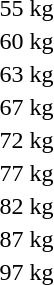<table>
<tr>
<td>55 kg<br></td>
<td></td>
<td></td>
<td></td>
</tr>
<tr>
<td>60 kg<br></td>
<td></td>
<td></td>
<td></td>
</tr>
<tr>
<td>63 kg<br></td>
<td></td>
<td></td>
<td></td>
</tr>
<tr>
<td rowspan=2>67 kg<br></td>
<td rowspan=2></td>
<td rowspan=2></td>
<td></td>
</tr>
<tr>
<td></td>
</tr>
<tr>
<td>72 kg<br></td>
<td></td>
<td></td>
<td></td>
</tr>
<tr>
<td rowspan=2>77 kg<br></td>
<td rowspan=2></td>
<td rowspan=2></td>
<td></td>
</tr>
<tr>
<td></td>
</tr>
<tr>
<td rowspan=2>82 kg<br></td>
<td rowspan=2></td>
<td rowspan=2></td>
<td></td>
</tr>
<tr>
<td></td>
</tr>
<tr>
<td>87 kg<br></td>
<td></td>
<td></td>
<td></td>
</tr>
<tr>
<td rowspan=2>97 kg<br></td>
<td rowspan=2></td>
<td rowspan=2></td>
<td></td>
</tr>
<tr>
<td></td>
</tr>
</table>
